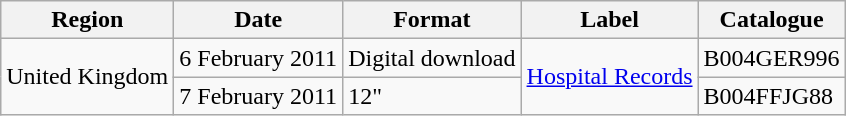<table class=wikitable>
<tr>
<th>Region</th>
<th>Date</th>
<th>Format</th>
<th>Label</th>
<th>Catalogue</th>
</tr>
<tr>
<td rowspan="2">United Kingdom</td>
<td>6 February 2011</td>
<td>Digital download</td>
<td rowspan="2"><a href='#'>Hospital Records</a></td>
<td>B004GER996</td>
</tr>
<tr>
<td>7 February 2011</td>
<td>12"</td>
<td>B004FFJG88</td>
</tr>
</table>
